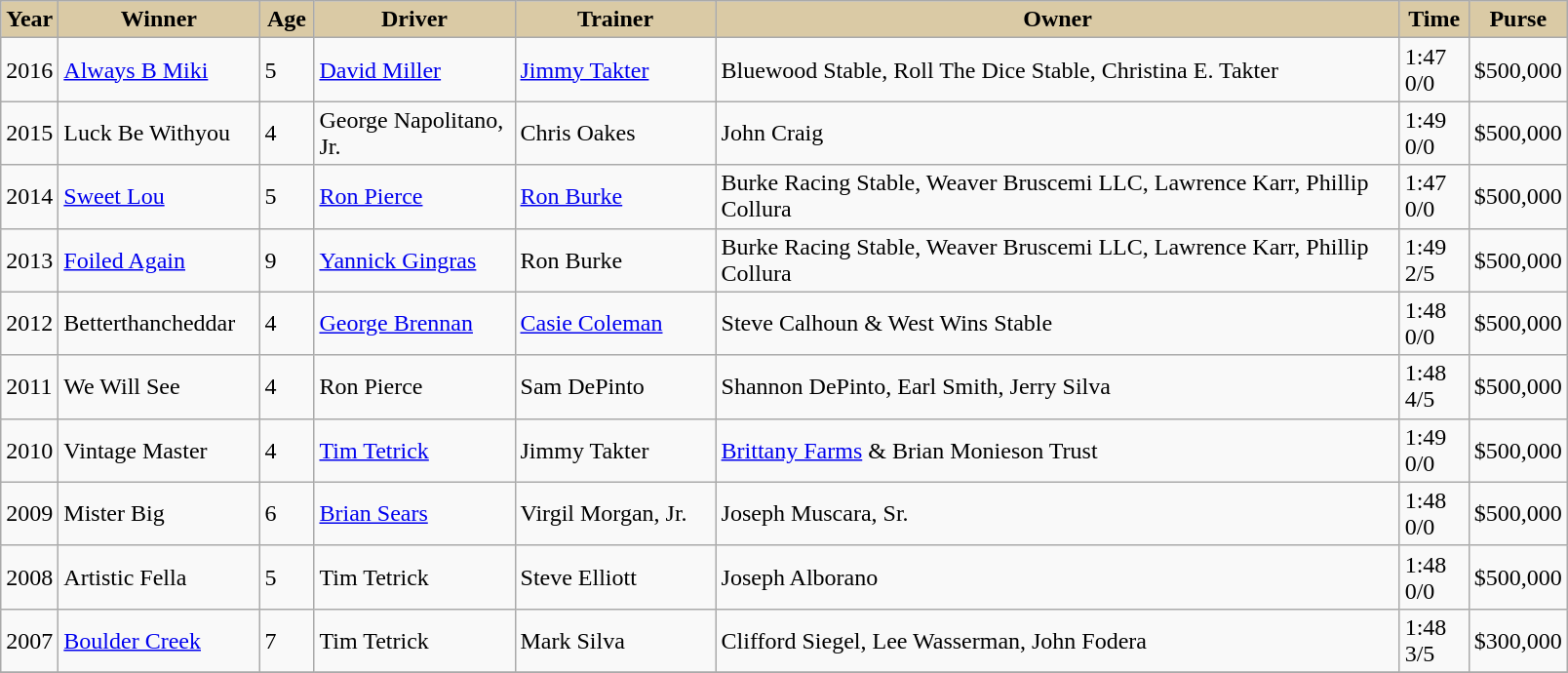<table class="wikitable sortable">
<tr>
<th style="background-color:#DACAA5; width:30px">Year<br></th>
<th style="background-color:#DACAA5; width:130px">Winner<br></th>
<th style="background-color:#DACAA5; width:30px">Age <br></th>
<th style="background-color:#DACAA5; width:130px">Driver<br></th>
<th style="background-color:#DACAA5; width:130px">Trainer<br></th>
<th style="background-color:#DACAA5; width:460px">Owner<br></th>
<th style="background-color:#DACAA5; width:40px">Time <br></th>
<th style="background-color:#DACAA5; width:40px">Purse<br></th>
</tr>
<tr>
<td>2016</td>
<td><a href='#'>Always B Miki</a></td>
<td>5</td>
<td><a href='#'>David Miller</a></td>
<td><a href='#'>Jimmy Takter</a></td>
<td>Bluewood Stable, Roll The Dice Stable, Christina E. Takter</td>
<td>1:47 0/0</td>
<td>$500,000</td>
</tr>
<tr>
<td>2015</td>
<td>Luck Be Withyou</td>
<td>4</td>
<td>George Napolitano, Jr.</td>
<td>Chris Oakes</td>
<td>John Craig</td>
<td>1:49 0/0</td>
<td>$500,000</td>
</tr>
<tr>
<td>2014</td>
<td><a href='#'>Sweet Lou</a></td>
<td>5</td>
<td><a href='#'>Ron Pierce</a></td>
<td><a href='#'>Ron Burke</a></td>
<td>Burke Racing Stable, Weaver Bruscemi LLC, Lawrence Karr, Phillip Collura</td>
<td>1:47 0/0</td>
<td>$500,000</td>
</tr>
<tr>
<td>2013</td>
<td><a href='#'>Foiled Again</a></td>
<td>9</td>
<td><a href='#'>Yannick Gingras</a></td>
<td>Ron Burke</td>
<td>Burke Racing Stable, Weaver Bruscemi LLC, Lawrence Karr, Phillip Collura</td>
<td>1:49 2/5</td>
<td>$500,000</td>
</tr>
<tr>
<td>2012</td>
<td>Betterthancheddar</td>
<td>4</td>
<td><a href='#'>George Brennan</a></td>
<td><a href='#'>Casie Coleman</a></td>
<td>Steve Calhoun & West Wins Stable</td>
<td>1:48 0/0</td>
<td>$500,000</td>
</tr>
<tr>
<td>2011</td>
<td>We Will See</td>
<td>4</td>
<td>Ron Pierce</td>
<td>Sam DePinto</td>
<td>Shannon DePinto, Earl Smith, Jerry Silva</td>
<td>1:48 4/5</td>
<td>$500,000</td>
</tr>
<tr>
<td>2010</td>
<td>Vintage Master</td>
<td>4</td>
<td><a href='#'>Tim Tetrick</a></td>
<td>Jimmy Takter</td>
<td><a href='#'>Brittany Farms</a> & Brian Monieson Trust</td>
<td>1:49 0/0</td>
<td>$500,000</td>
</tr>
<tr>
<td>2009</td>
<td>Mister Big</td>
<td>6</td>
<td><a href='#'>Brian Sears</a></td>
<td>Virgil Morgan, Jr.</td>
<td>Joseph Muscara, Sr.</td>
<td>1:48 0/0</td>
<td>$500,000</td>
</tr>
<tr>
<td>2008</td>
<td>Artistic Fella</td>
<td>5</td>
<td>Tim Tetrick</td>
<td>Steve Elliott</td>
<td>Joseph Alborano</td>
<td>1:48 0/0</td>
<td>$500,000</td>
</tr>
<tr>
<td>2007</td>
<td><a href='#'>Boulder Creek</a></td>
<td>7</td>
<td>Tim Tetrick</td>
<td>Mark Silva</td>
<td>Clifford Siegel, Lee Wasserman, John Fodera</td>
<td>1:48 3/5</td>
<td>$300,000</td>
</tr>
<tr>
</tr>
</table>
